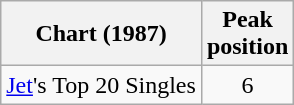<table class="wikitable sortable plainrowheaders" style="text-align:center">
<tr>
<th>Chart (1987)</th>
<th>Peak<br>position</th>
</tr>
<tr>
<td><a href='#'>Jet</a>'s Top 20 Singles</td>
<td>6</td>
</tr>
</table>
